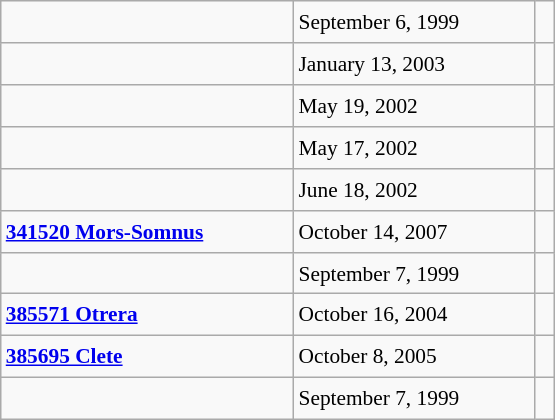<table class="wikitable" style="font-size: 89%; float: left; width: 26em; margin-right: 1em; height: 280px">
<tr>
<td><strong></strong></td>
<td>September 6, 1999</td>
<td> </td>
</tr>
<tr>
<td><strong></strong></td>
<td>January 13, 2003</td>
<td> </td>
</tr>
<tr>
<td></td>
<td>May 19, 2002</td>
<td> </td>
</tr>
<tr>
<td></td>
<td>May 17, 2002</td>
<td> </td>
</tr>
<tr>
<td><strong></strong></td>
<td>June 18, 2002</td>
<td> </td>
</tr>
<tr>
<td><strong><a href='#'>341520 Mors-Somnus</a></strong></td>
<td>October 14, 2007</td>
<td> </td>
</tr>
<tr>
<td></td>
<td>September 7, 1999</td>
<td> </td>
</tr>
<tr>
<td><strong><a href='#'>385571 Otrera</a></strong></td>
<td>October 16, 2004</td>
<td> </td>
</tr>
<tr>
<td><strong><a href='#'>385695 Clete</a></strong></td>
<td>October 8, 2005</td>
<td> </td>
</tr>
<tr>
<td></td>
<td>September 7, 1999</td>
<td> </td>
</tr>
</table>
